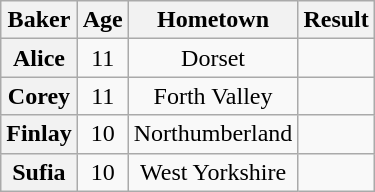<table class="wikitable sortable" style="display:inline-table; text-align:center">
<tr>
<th scope="col">Baker</th>
<th scope="col">Age</th>
<th scope="col">Hometown</th>
<th scope="col">Result</th>
</tr>
<tr>
<th scope="row">Alice</th>
<td>11</td>
<td>Dorset</td>
<td></td>
</tr>
<tr>
<th scope="row">Corey</th>
<td>11</td>
<td>Forth Valley</td>
<td></td>
</tr>
<tr>
<th scope="row">Finlay</th>
<td>10</td>
<td>Northumberland</td>
<td></td>
</tr>
<tr>
<th scope="row">Sufia</th>
<td>10</td>
<td>West Yorkshire</td>
<td></td>
</tr>
</table>
